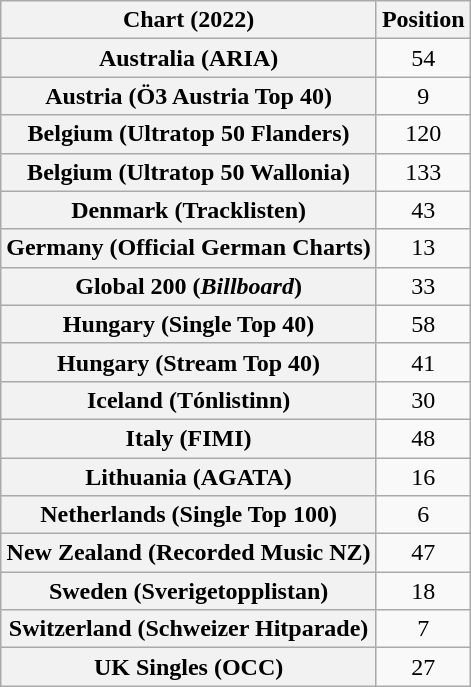<table class="wikitable sortable plainrowheaders" style="text-align:center;">
<tr>
<th>Chart (2022)</th>
<th>Position</th>
</tr>
<tr>
<th scope="row">Australia (ARIA)</th>
<td>54</td>
</tr>
<tr>
<th scope="row">Austria (Ö3 Austria Top 40)</th>
<td>9</td>
</tr>
<tr>
<th scope="row">Belgium (Ultratop 50 Flanders)</th>
<td>120</td>
</tr>
<tr>
<th scope="row">Belgium (Ultratop 50 Wallonia)</th>
<td>133</td>
</tr>
<tr>
<th scope="row">Denmark (Tracklisten)</th>
<td>43</td>
</tr>
<tr>
<th scope="row">Germany (Official German Charts)</th>
<td>13</td>
</tr>
<tr>
<th scope="row">Global 200 (<em>Billboard</em>)</th>
<td>33</td>
</tr>
<tr>
<th scope="row">Hungary (Single Top 40)</th>
<td>58</td>
</tr>
<tr>
<th scope="row">Hungary (Stream Top 40)</th>
<td>41</td>
</tr>
<tr>
<th scope="row">Iceland (Tónlistinn)</th>
<td>30</td>
</tr>
<tr>
<th scope="row">Italy (FIMI)</th>
<td>48</td>
</tr>
<tr>
<th scope="row">Lithuania (AGATA)</th>
<td>16</td>
</tr>
<tr>
<th scope="row">Netherlands (Single Top 100)</th>
<td>6</td>
</tr>
<tr>
<th scope="row">New Zealand (Recorded Music NZ)</th>
<td>47</td>
</tr>
<tr>
<th scope="row">Sweden (Sverigetopplistan)</th>
<td>18</td>
</tr>
<tr>
<th scope="row">Switzerland (Schweizer Hitparade)</th>
<td>7</td>
</tr>
<tr>
<th scope="row">UK Singles (OCC)</th>
<td>27</td>
</tr>
</table>
